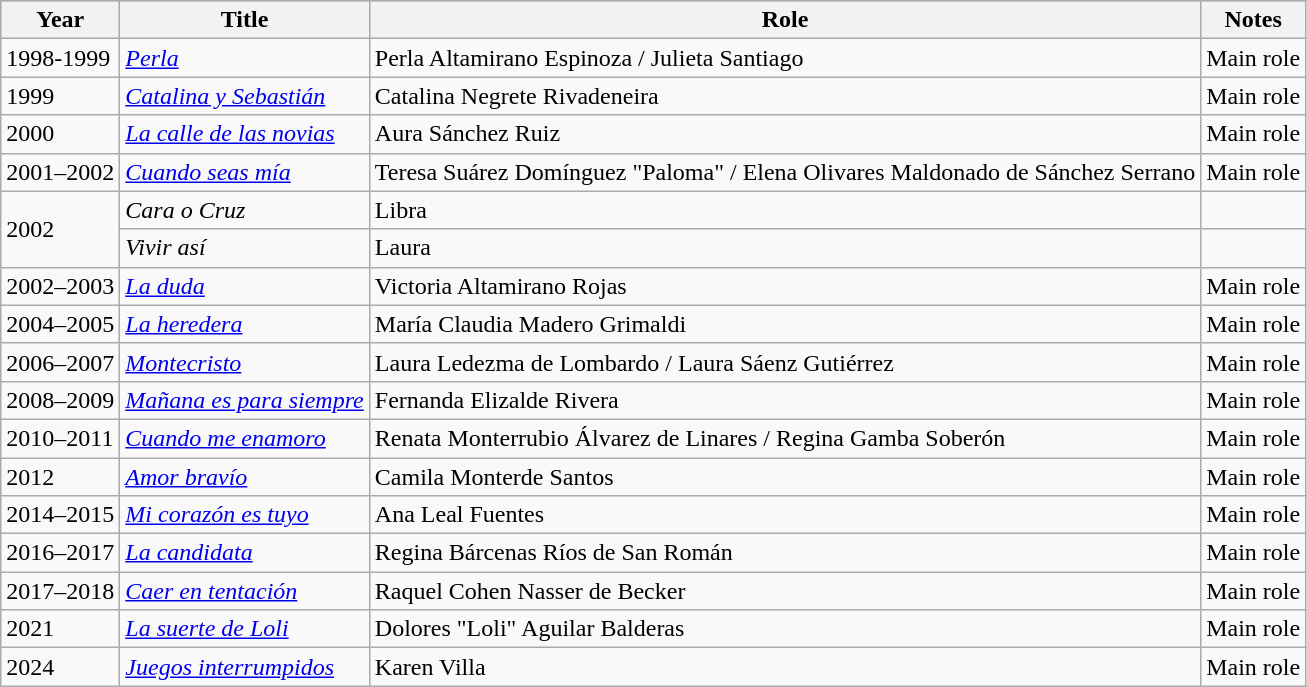<table class="wikitable">
<tr style="background:#b0c4de; text-align:center;">
<th>Year</th>
<th>Title</th>
<th>Role</th>
<th>Notes</th>
</tr>
<tr>
<td>1998-1999</td>
<td><em><a href='#'>Perla</a></em></td>
<td>Perla Altamirano Espinoza / Julieta Santiago</td>
<td>Main role</td>
</tr>
<tr>
<td>1999</td>
<td><em> <a href='#'>Catalina y Sebastián</a></em></td>
<td>Catalina Negrete Rivadeneira</td>
<td>Main role</td>
</tr>
<tr>
<td>2000</td>
<td><em><a href='#'>La calle de las novias</a></em></td>
<td>Aura Sánchez Ruiz</td>
<td>Main role</td>
</tr>
<tr>
<td>2001–2002</td>
<td><em><a href='#'>Cuando seas mía</a></em></td>
<td>Teresa Suárez Domínguez "Paloma" / Elena Olivares Maldonado de Sánchez Serrano</td>
<td>Main role</td>
</tr>
<tr>
<td rowspan=2>2002</td>
<td><em>Cara o Cruz</em></td>
<td>Libra</td>
<td></td>
</tr>
<tr>
<td><em>Vivir así</em></td>
<td>Laura</td>
<td></td>
</tr>
<tr>
<td>2002–2003</td>
<td><em><a href='#'>La duda</a></em></td>
<td>Victoria Altamirano Rojas</td>
<td>Main role</td>
</tr>
<tr>
<td>2004–2005</td>
<td><em><a href='#'>La heredera</a></em></td>
<td>María Claudia Madero Grimaldi</td>
<td>Main role</td>
</tr>
<tr>
<td>2006–2007</td>
<td><em><a href='#'>Montecristo</a></em></td>
<td>Laura Ledezma de Lombardo / Laura Sáenz Gutiérrez</td>
<td>Main role</td>
</tr>
<tr>
<td>2008–2009</td>
<td><em><a href='#'>Mañana es para siempre</a></em></td>
<td>Fernanda Elizalde Rivera</td>
<td>Main role</td>
</tr>
<tr>
<td>2010–2011</td>
<td><em><a href='#'>Cuando me enamoro</a></em></td>
<td>Renata Monterrubio Álvarez de Linares / Regina Gamba Soberón</td>
<td>Main role</td>
</tr>
<tr>
<td>2012</td>
<td><em><a href='#'>Amor bravío</a></em></td>
<td>Camila Monterde Santos</td>
<td>Main role</td>
</tr>
<tr>
<td>2014–2015</td>
<td><em><a href='#'>Mi corazón es tuyo</a></em></td>
<td>Ana Leal  Fuentes</td>
<td>Main role</td>
</tr>
<tr>
<td>2016–2017</td>
<td><em><a href='#'>La candidata</a></em></td>
<td>Regina Bárcenas Ríos de San Román</td>
<td>Main role</td>
</tr>
<tr>
<td>2017–2018</td>
<td><em><a href='#'>Caer en tentación</a></em></td>
<td>Raquel Cohen Nasser de Becker</td>
<td>Main role</td>
</tr>
<tr>
<td>2021</td>
<td><em><a href='#'>La suerte de Loli</a></em></td>
<td>Dolores "Loli" Aguilar Balderas</td>
<td>Main role</td>
</tr>
<tr>
<td>2024</td>
<td><em><a href='#'>Juegos interrumpidos</a></em></td>
<td>Karen Villa</td>
<td>Main role</td>
</tr>
</table>
